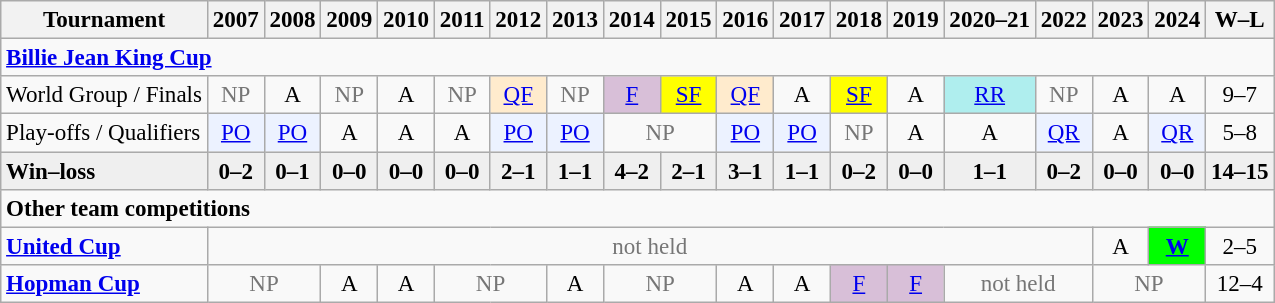<table class="wikitable nowrap" style=font-size:96%;text-align:center>
<tr>
<th>Tournament</th>
<th>2007</th>
<th>2008</th>
<th>2009</th>
<th>2010</th>
<th>2011</th>
<th>2012</th>
<th>2013</th>
<th>2014</th>
<th>2015</th>
<th>2016</th>
<th>2017</th>
<th>2018</th>
<th>2019</th>
<th>2020–21</th>
<th>2022</th>
<th>2023</th>
<th>2024</th>
<th>W–L</th>
</tr>
<tr>
<td colspan=19 align=left><strong><a href='#'>Billie Jean King Cup</a></strong></td>
</tr>
<tr>
<td align=left>World Group / Finals</td>
<td style=color:#767676>NP</td>
<td>A</td>
<td style=color:#767676>NP</td>
<td>A</td>
<td style=color:#767676>NP</td>
<td bgcolor=ffebcd><a href='#'>QF</a></td>
<td style=color:#767676>NP</td>
<td bgcolor=thistle><a href='#'>F</a></td>
<td bgcolor=yellow><a href='#'>SF</a></td>
<td bgcolor=ffebcd><a href='#'>QF</a></td>
<td>A</td>
<td bgcolor=yellow><a href='#'>SF</a></td>
<td>A</td>
<td bgcolor=afeeee><a href='#'>RR</a></td>
<td style=color:#767676>NP</td>
<td>A</td>
<td>A</td>
<td>9–7</td>
</tr>
<tr>
<td align=left>Play-offs / Qualifiers</td>
<td bgcolor="ecf2ff"><a href='#'>PO</a></td>
<td bgcolor=ecf2ff><a href='#'>PO</a></td>
<td>A</td>
<td>A</td>
<td>A</td>
<td bgcolor=ecf2ff><a href='#'>PO</a></td>
<td bgcolor=ecf2ff><a href='#'>PO</a></td>
<td colspan=2 style=color:#767676>NP</td>
<td bgcolor=ecf2ff><a href='#'>PO</a></td>
<td bgcolor=ecf2ff><a href='#'>PO</a></td>
<td style=color:#767676>NP</td>
<td>A</td>
<td>A</td>
<td bgcolor=ecf2ff><a href='#'>QR</a></td>
<td>A</td>
<td bgcolor=ecf2ff><a href='#'>QR</a></td>
<td>5–8</td>
</tr>
<tr style="font-weight:bold; background:#efefef;">
<td style=text-align:left>Win–loss</td>
<td>0–2</td>
<td>0–1</td>
<td>0–0</td>
<td>0–0</td>
<td>0–0</td>
<td>2–1</td>
<td>1–1</td>
<td>4–2</td>
<td>2–1</td>
<td>3–1</td>
<td>1–1</td>
<td>0–2</td>
<td>0–0</td>
<td>1–1</td>
<td>0–2</td>
<td>0–0</td>
<td>0–0</td>
<td>14–15</td>
</tr>
<tr>
<td colspan=19 align=left><strong>Other team competitions</strong></td>
</tr>
<tr>
<td align=left><strong><a href='#'>United Cup</a></strong></td>
<td colspan=15 style=color:#767676>not held</td>
<td>A</td>
<td bgcolor=lime><a href='#'><strong>W</strong></a></td>
<td>2–5</td>
</tr>
<tr>
<td align=left><strong><a href='#'>Hopman Cup</a></strong></td>
<td colspan=2 style=color:#767676>NP</td>
<td>A</td>
<td>A</td>
<td colspan=2 style=color:#767676>NP</td>
<td>A</td>
<td colspan=2 style=color:#767676>NP</td>
<td>A</td>
<td>A</td>
<td bgcolor=thistle><a href='#'>F</a></td>
<td bgcolor=thistle><a href='#'>F</a></td>
<td colspan=2 style=color:#767676>not held</td>
<td colspan=2 style=color:#767676>NP</td>
<td>12–4</td>
</tr>
</table>
